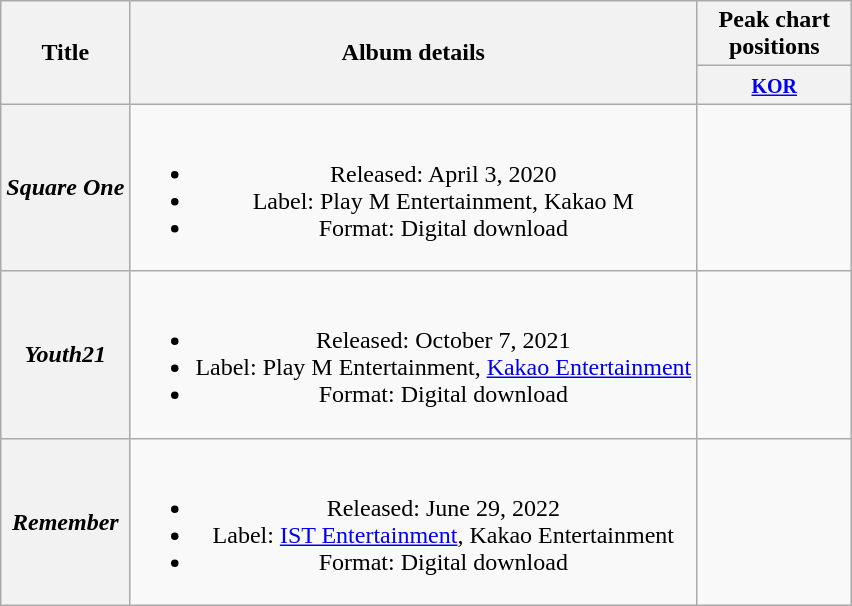<table class="wikitable plainrowheaders" style="text-align:center;">
<tr>
<th scope="col" rowspan="2">Title</th>
<th scope="col" rowspan="2">Album details</th>
<th scope="col" colspan="1" style="width:6em;">Peak chart positions</th>
</tr>
<tr>
<th><small><a href='#'>KOR</a></small></th>
</tr>
<tr>
<th scope="row"><em>Square One</em></th>
<td><br><ul><li>Released: April 3, 2020</li><li>Label: Play M Entertainment, Kakao M</li><li>Format: Digital download</li></ul></td>
<td></td>
</tr>
<tr>
<th scope="row"><em>Youth21</em></th>
<td><br><ul><li>Released: October 7, 2021</li><li>Label: Play M Entertainment, <a href='#'>Kakao Entertainment</a></li><li>Format: Digital download</li></ul></td>
<td></td>
</tr>
<tr>
<th scope="row"><em>Remember</em></th>
<td><br><ul><li>Released: June 29, 2022</li><li>Label: <a href='#'>IST Entertainment</a>, Kakao Entertainment</li><li>Format: Digital download</li></ul></td>
<td></td>
</tr>
</table>
